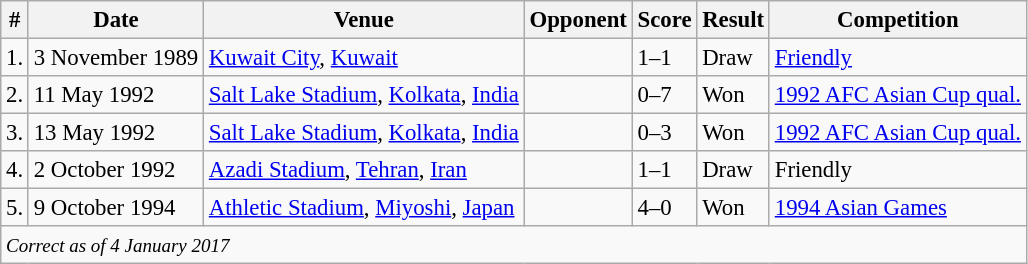<table class="wikitable" style="font-size:95%;">
<tr>
<th>#</th>
<th>Date</th>
<th>Venue</th>
<th>Opponent</th>
<th>Score</th>
<th>Result</th>
<th>Competition</th>
</tr>
<tr>
<td>1.</td>
<td>3 November 1989</td>
<td><a href='#'>Kuwait City</a>, <a href='#'>Kuwait</a></td>
<td></td>
<td>1–1</td>
<td>Draw</td>
<td><a href='#'>Friendly</a></td>
</tr>
<tr>
<td>2.</td>
<td>11 May 1992</td>
<td><a href='#'>Salt Lake Stadium</a>, <a href='#'>Kolkata</a>, <a href='#'>India</a></td>
<td></td>
<td>0–7</td>
<td>Won</td>
<td><a href='#'>1992 AFC Asian Cup qual.</a></td>
</tr>
<tr>
<td>3.</td>
<td>13 May 1992</td>
<td><a href='#'>Salt Lake Stadium</a>, <a href='#'>Kolkata</a>, <a href='#'>India</a></td>
<td></td>
<td>0–3</td>
<td>Won</td>
<td><a href='#'>1992 AFC Asian Cup qual.</a></td>
</tr>
<tr>
<td>4.</td>
<td>2 October 1992</td>
<td><a href='#'>Azadi Stadium</a>, <a href='#'>Tehran</a>, <a href='#'>Iran</a></td>
<td></td>
<td>1–1</td>
<td>Draw</td>
<td>Friendly</td>
</tr>
<tr>
<td>5.</td>
<td>9 October 1994</td>
<td><a href='#'>Athletic Stadium</a>, <a href='#'>Miyoshi</a>, <a href='#'>Japan</a></td>
<td></td>
<td>4–0</td>
<td>Won</td>
<td><a href='#'>1994 Asian Games</a></td>
</tr>
<tr>
<td colspan="12"><small><em>Correct as of 4 January 2017</em></small></td>
</tr>
</table>
